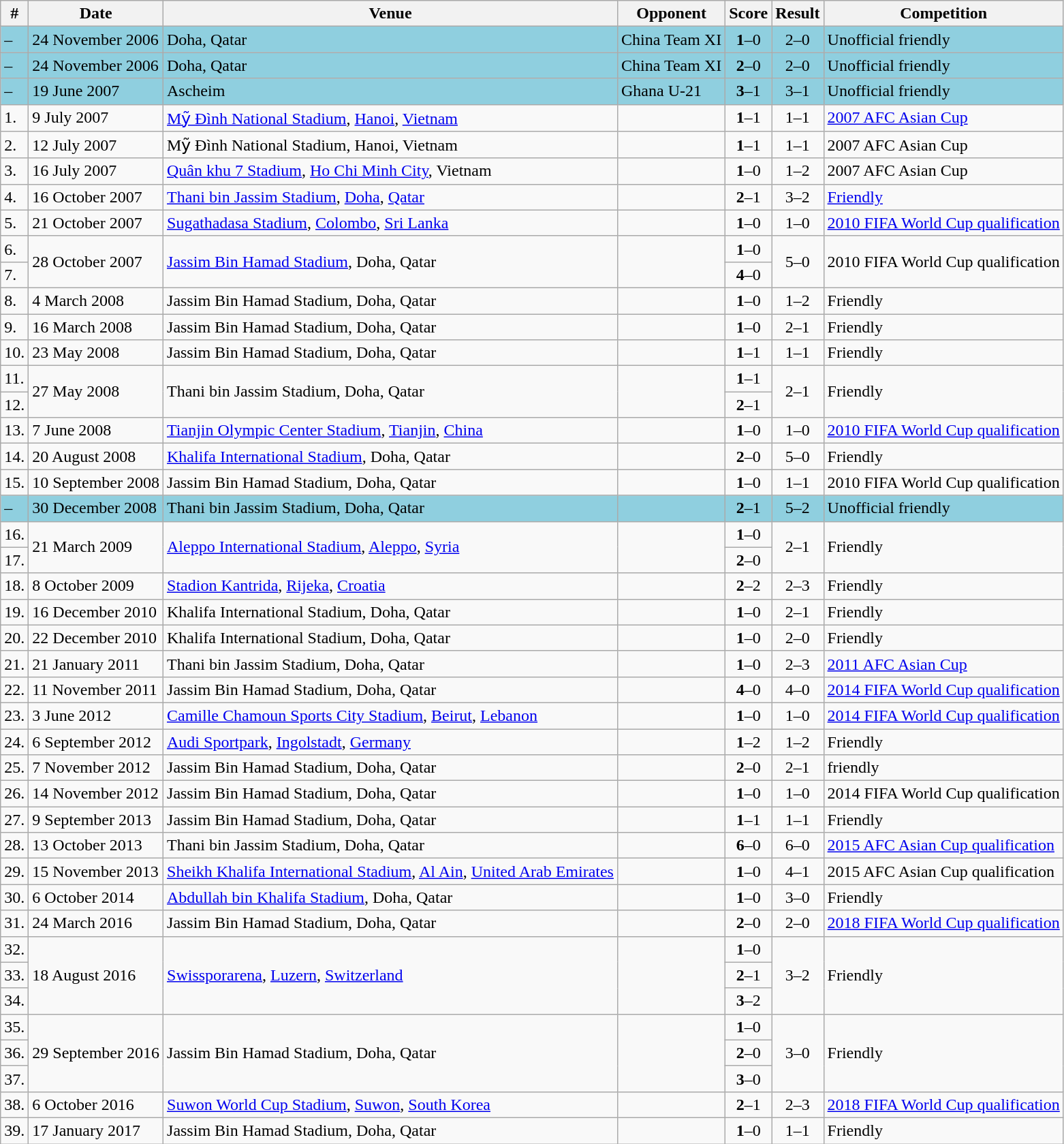<table class="wikitable sortable" style=>
<tr>
<th>#</th>
<th>Date</th>
<th>Venue</th>
<th>Opponent</th>
<th>Score</th>
<th>Result</th>
<th>Competition</th>
</tr>
<tr style="background:#8fcfdf;">
<td>–</td>
<td>24 November 2006</td>
<td>Doha, Qatar</td>
<td>China Team XI</td>
<td align=center><strong>1</strong>–0</td>
<td align=center>2–0</td>
<td>Unofficial friendly</td>
</tr>
<tr style="background:#8fcfdf;">
<td>–</td>
<td>24 November 2006</td>
<td>Doha, Qatar</td>
<td>China Team XI</td>
<td align=center><strong>2</strong>–0</td>
<td align=center>2–0</td>
<td>Unofficial friendly</td>
</tr>
<tr style="background:#8fcfdf;">
<td>–</td>
<td>19 June 2007</td>
<td>Ascheim</td>
<td>Ghana U-21</td>
<td align=center><strong> 3</strong>–1</td>
<td align=center>3–1</td>
<td>Unofficial friendly</td>
</tr>
<tr>
<td>1.</td>
<td>9 July 2007</td>
<td><a href='#'>Mỹ Đình National Stadium</a>, <a href='#'>Hanoi</a>, <a href='#'>Vietnam</a></td>
<td></td>
<td align=center><strong>1</strong>–1</td>
<td align=center>1–1</td>
<td><a href='#'>2007 AFC Asian Cup</a></td>
</tr>
<tr>
<td>2.</td>
<td>12 July 2007</td>
<td>Mỹ Đình National Stadium, Hanoi, Vietnam</td>
<td></td>
<td align=center><strong>1</strong>–1</td>
<td align=center>1–1</td>
<td>2007 AFC Asian Cup</td>
</tr>
<tr>
<td>3.</td>
<td>16 July 2007</td>
<td><a href='#'>Quân khu 7 Stadium</a>, <a href='#'>Ho Chi Minh City</a>, Vietnam</td>
<td></td>
<td align=center><strong>1</strong>–0</td>
<td align=center>1–2</td>
<td>2007 AFC Asian Cup</td>
</tr>
<tr>
<td>4.</td>
<td>16 October 2007</td>
<td><a href='#'>Thani bin Jassim Stadium</a>, <a href='#'>Doha</a>, <a href='#'>Qatar</a></td>
<td></td>
<td align=center><strong>2</strong>–1</td>
<td align=center>3–2</td>
<td><a href='#'>Friendly</a></td>
</tr>
<tr>
<td>5.</td>
<td>21 October 2007</td>
<td><a href='#'>Sugathadasa Stadium</a>, <a href='#'>Colombo</a>, <a href='#'>Sri Lanka</a></td>
<td></td>
<td align=center><strong>1</strong>–0</td>
<td align=center>1–0</td>
<td><a href='#'>2010 FIFA World Cup qualification</a></td>
</tr>
<tr>
<td>6.</td>
<td rowspan=2>28 October 2007</td>
<td rowspan=2><a href='#'>Jassim Bin Hamad Stadium</a>, Doha, Qatar</td>
<td rowspan=2></td>
<td align=center><strong>1</strong>–0</td>
<td rowspan=2 align=center>5–0</td>
<td rowspan=2>2010 FIFA World Cup qualification</td>
</tr>
<tr>
<td>7.</td>
<td align=center><strong>4</strong>–0</td>
</tr>
<tr>
<td>8.</td>
<td>4 March 2008</td>
<td>Jassim Bin Hamad Stadium, Doha, Qatar</td>
<td></td>
<td align=center><strong>1</strong>–0</td>
<td align=center>1–2</td>
<td>Friendly</td>
</tr>
<tr>
<td>9.</td>
<td>16 March 2008</td>
<td>Jassim Bin Hamad Stadium, Doha, Qatar</td>
<td></td>
<td align=center><strong>1</strong>–0</td>
<td align=center>2–1</td>
<td>Friendly</td>
</tr>
<tr>
<td>10.</td>
<td>23 May 2008</td>
<td>Jassim Bin Hamad Stadium, Doha, Qatar</td>
<td></td>
<td align=center><strong>1</strong>–1</td>
<td align=center>1–1</td>
<td>Friendly</td>
</tr>
<tr>
<td>11.</td>
<td rowspan=2>27 May 2008</td>
<td rowspan=2>Thani bin Jassim Stadium, Doha, Qatar</td>
<td rowspan=2></td>
<td align=center><strong>1</strong>–1</td>
<td rowspan=2 align=center>2–1</td>
<td rowspan=2>Friendly</td>
</tr>
<tr>
<td>12.</td>
<td align=center><strong>2</strong>–1</td>
</tr>
<tr>
<td>13.</td>
<td>7 June 2008</td>
<td><a href='#'>Tianjin Olympic Center Stadium</a>, <a href='#'>Tianjin</a>, <a href='#'>China</a></td>
<td></td>
<td align=center><strong>1</strong>–0</td>
<td align=center>1–0</td>
<td><a href='#'>2010 FIFA World Cup qualification</a></td>
</tr>
<tr>
<td>14.</td>
<td>20 August 2008</td>
<td><a href='#'>Khalifa International Stadium</a>, Doha, Qatar</td>
<td></td>
<td align=center><strong>2</strong>–0</td>
<td align=center>5–0</td>
<td>Friendly</td>
</tr>
<tr>
<td>15.</td>
<td>10 September 2008</td>
<td>Jassim Bin Hamad Stadium, Doha, Qatar</td>
<td></td>
<td align=center><strong>1</strong>–0</td>
<td align=center>1–1</td>
<td>2010 FIFA World Cup qualification</td>
</tr>
<tr style="background:#8fcfdf;">
<td>–</td>
<td>30 December 2008</td>
<td>Thani bin Jassim Stadium, Doha, Qatar</td>
<td></td>
<td align=center><strong>2</strong>–1</td>
<td align=center>5–2</td>
<td>Unofficial friendly</td>
</tr>
<tr>
<td>16.</td>
<td rowspan=2>21 March 2009</td>
<td rowspan=2><a href='#'>Aleppo International Stadium</a>, <a href='#'>Aleppo</a>, <a href='#'>Syria</a></td>
<td rowspan=2></td>
<td align=center><strong>1</strong>–0</td>
<td rowspan=2 align=center>2–1</td>
<td rowspan=2>Friendly</td>
</tr>
<tr>
<td>17.</td>
<td align=center><strong>2</strong>–0</td>
</tr>
<tr>
<td>18.</td>
<td>8 October 2009</td>
<td><a href='#'>Stadion Kantrida</a>, <a href='#'>Rijeka</a>, <a href='#'>Croatia</a></td>
<td></td>
<td align=center><strong>2</strong>–2</td>
<td align=center>2–3</td>
<td>Friendly</td>
</tr>
<tr>
<td>19.</td>
<td>16 December 2010</td>
<td>Khalifa International Stadium, Doha, Qatar</td>
<td></td>
<td align=center><strong>1</strong>–0</td>
<td align=center>2–1</td>
<td>Friendly</td>
</tr>
<tr>
<td>20.</td>
<td>22 December 2010</td>
<td>Khalifa International Stadium, Doha, Qatar</td>
<td></td>
<td align=center><strong>1</strong>–0</td>
<td align=center>2–0</td>
<td>Friendly</td>
</tr>
<tr>
<td>21.</td>
<td>21 January 2011</td>
<td>Thani bin Jassim Stadium, Doha, Qatar</td>
<td></td>
<td align=center><strong>1</strong>–0</td>
<td align=center>2–3</td>
<td><a href='#'>2011 AFC Asian Cup</a></td>
</tr>
<tr>
<td>22.</td>
<td>11 November 2011</td>
<td>Jassim Bin Hamad Stadium, Doha, Qatar</td>
<td></td>
<td align=center><strong>4</strong>–0</td>
<td align=center>4–0</td>
<td><a href='#'>2014 FIFA World Cup qualification</a></td>
</tr>
<tr>
<td>23.</td>
<td>3 June 2012</td>
<td><a href='#'>Camille Chamoun Sports City Stadium</a>, <a href='#'>Beirut</a>, <a href='#'>Lebanon</a></td>
<td></td>
<td align=center><strong>1</strong>–0</td>
<td align=center>1–0</td>
<td><a href='#'>2014 FIFA World Cup qualification</a></td>
</tr>
<tr>
<td>24.</td>
<td>6 September 2012</td>
<td><a href='#'>Audi Sportpark</a>, <a href='#'>Ingolstadt</a>, <a href='#'>Germany</a></td>
<td></td>
<td align=center><strong>1</strong>–2</td>
<td align=center>1–2</td>
<td>Friendly</td>
</tr>
<tr>
<td>25.</td>
<td>7 November 2012</td>
<td>Jassim Bin Hamad Stadium, Doha, Qatar</td>
<td></td>
<td align=center><strong>2</strong>–0</td>
<td align=center>2–1</td>
<td>friendly</td>
</tr>
<tr>
<td>26.</td>
<td>14 November 2012</td>
<td>Jassim Bin Hamad Stadium, Doha, Qatar</td>
<td></td>
<td align=center><strong>1</strong>–0</td>
<td align=center>1–0</td>
<td>2014 FIFA World Cup qualification</td>
</tr>
<tr>
<td>27.</td>
<td>9 September 2013</td>
<td>Jassim Bin Hamad Stadium, Doha, Qatar</td>
<td></td>
<td align=center><strong>1</strong>–1</td>
<td align=center>1–1</td>
<td>Friendly</td>
</tr>
<tr>
<td>28.</td>
<td>13 October 2013</td>
<td>Thani bin Jassim Stadium, Doha, Qatar</td>
<td></td>
<td align=center><strong>6</strong>–0</td>
<td align=center>6–0</td>
<td><a href='#'>2015 AFC Asian Cup qualification</a></td>
</tr>
<tr>
<td>29.</td>
<td>15 November 2013</td>
<td><a href='#'>Sheikh Khalifa International Stadium</a>, <a href='#'>Al Ain</a>, <a href='#'>United Arab Emirates</a></td>
<td></td>
<td align=center><strong>1</strong>–0</td>
<td align=center>4–1</td>
<td>2015 AFC Asian Cup qualification</td>
</tr>
<tr>
<td>30.</td>
<td>6 October 2014</td>
<td><a href='#'>Abdullah bin Khalifa Stadium</a>, Doha, Qatar</td>
<td></td>
<td align=center><strong>1</strong>–0</td>
<td align=center>3–0</td>
<td>Friendly</td>
</tr>
<tr>
<td>31.</td>
<td>24 March 2016</td>
<td>Jassim Bin Hamad Stadium, Doha, Qatar</td>
<td></td>
<td align=center><strong>2</strong>–0</td>
<td align=center>2–0</td>
<td><a href='#'>2018 FIFA World Cup qualification</a></td>
</tr>
<tr>
<td>32.</td>
<td rowspan=3>18 August 2016</td>
<td rowspan=3><a href='#'>Swissporarena</a>, <a href='#'>Luzern</a>, <a href='#'>Switzerland</a></td>
<td rowspan=3></td>
<td align=center><strong>1</strong>–0</td>
<td rowspan=3 align=center>3–2</td>
<td rowspan=3>Friendly</td>
</tr>
<tr>
<td>33.</td>
<td align=center><strong>2</strong>–1</td>
</tr>
<tr>
<td>34.</td>
<td align=center><strong>3</strong>–2</td>
</tr>
<tr>
<td>35.</td>
<td rowspan=3>29 September 2016</td>
<td rowspan=3>Jassim Bin Hamad Stadium, Doha, Qatar</td>
<td rowspan=3></td>
<td align=center><strong>1</strong>–0</td>
<td rowspan=3 align=center>3–0</td>
<td rowspan=3>Friendly</td>
</tr>
<tr>
<td>36.</td>
<td align=center><strong>2</strong>–0</td>
</tr>
<tr>
<td>37.</td>
<td align=center><strong>3</strong>–0</td>
</tr>
<tr>
<td>38.</td>
<td>6 October 2016</td>
<td><a href='#'>Suwon World Cup Stadium</a>, <a href='#'>Suwon</a>, <a href='#'>South Korea</a></td>
<td></td>
<td align=center><strong>2</strong>–1</td>
<td align=center>2–3</td>
<td><a href='#'>2018 FIFA World Cup qualification</a></td>
</tr>
<tr>
<td>39.</td>
<td>17 January 2017</td>
<td>Jassim Bin Hamad Stadium, Doha, Qatar</td>
<td></td>
<td align=center><strong>1</strong>–0</td>
<td align=center>1–1</td>
<td>Friendly</td>
</tr>
</table>
